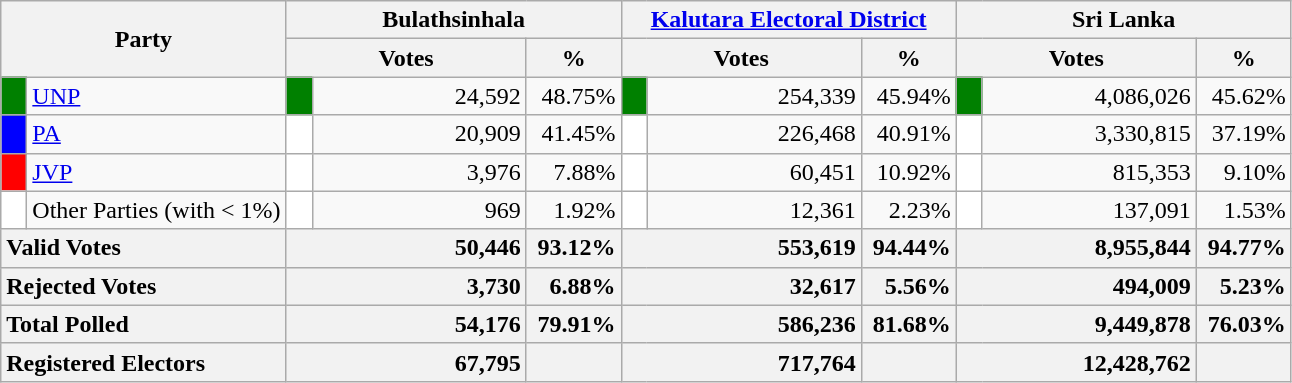<table class="wikitable">
<tr>
<th colspan="2" width="144px"rowspan="2">Party</th>
<th colspan="3" width="216px">Bulathsinhala</th>
<th colspan="3" width="216px"><a href='#'>Kalutara Electoral District</a></th>
<th colspan="3" width="216px">Sri Lanka</th>
</tr>
<tr>
<th colspan="2" width="144px">Votes</th>
<th>%</th>
<th colspan="2" width="144px">Votes</th>
<th>%</th>
<th colspan="2" width="144px">Votes</th>
<th>%</th>
</tr>
<tr>
<td style="background-color:green;" width="10px"></td>
<td style="text-align:left;"><a href='#'>UNP</a></td>
<td style="background-color:green;" width="10px"></td>
<td style="text-align:right;">24,592</td>
<td style="text-align:right;">48.75%</td>
<td style="background-color:green;" width="10px"></td>
<td style="text-align:right;">254,339</td>
<td style="text-align:right;">45.94%</td>
<td style="background-color:green;" width="10px"></td>
<td style="text-align:right;">4,086,026</td>
<td style="text-align:right;">45.62%</td>
</tr>
<tr>
<td style="background-color:blue;" width="10px"></td>
<td style="text-align:left;"><a href='#'>PA</a></td>
<td style="background-color:white;" width="10px"></td>
<td style="text-align:right;">20,909</td>
<td style="text-align:right;">41.45%</td>
<td style="background-color:white;" width="10px"></td>
<td style="text-align:right;">226,468</td>
<td style="text-align:right;">40.91%</td>
<td style="background-color:white;" width="10px"></td>
<td style="text-align:right;">3,330,815</td>
<td style="text-align:right;">37.19%</td>
</tr>
<tr>
<td style="background-color:red;" width="10px"></td>
<td style="text-align:left;"><a href='#'>JVP</a></td>
<td style="background-color:white;" width="10px"></td>
<td style="text-align:right;">3,976</td>
<td style="text-align:right;">7.88%</td>
<td style="background-color:white;" width="10px"></td>
<td style="text-align:right;">60,451</td>
<td style="text-align:right;">10.92%</td>
<td style="background-color:white;" width="10px"></td>
<td style="text-align:right;">815,353</td>
<td style="text-align:right;">9.10%</td>
</tr>
<tr>
<td style="background-color:white;" width="10px"></td>
<td style="text-align:left;">Other Parties (with < 1%)</td>
<td style="background-color:white;" width="10px"></td>
<td style="text-align:right;">969</td>
<td style="text-align:right;">1.92%</td>
<td style="background-color:white;" width="10px"></td>
<td style="text-align:right;">12,361</td>
<td style="text-align:right;">2.23%</td>
<td style="background-color:white;" width="10px"></td>
<td style="text-align:right;">137,091</td>
<td style="text-align:right;">1.53%</td>
</tr>
<tr>
<th colspan="2" width="144px"style="text-align:left;">Valid Votes</th>
<th style="text-align:right;"colspan="2" width="144px">50,446</th>
<th style="text-align:right;">93.12%</th>
<th style="text-align:right;"colspan="2" width="144px">553,619</th>
<th style="text-align:right;">94.44%</th>
<th style="text-align:right;"colspan="2" width="144px">8,955,844</th>
<th style="text-align:right;">94.77%</th>
</tr>
<tr>
<th colspan="2" width="144px"style="text-align:left;">Rejected Votes</th>
<th style="text-align:right;"colspan="2" width="144px">3,730</th>
<th style="text-align:right;">6.88%</th>
<th style="text-align:right;"colspan="2" width="144px">32,617</th>
<th style="text-align:right;">5.56%</th>
<th style="text-align:right;"colspan="2" width="144px">494,009</th>
<th style="text-align:right;">5.23%</th>
</tr>
<tr>
<th colspan="2" width="144px"style="text-align:left;">Total Polled</th>
<th style="text-align:right;"colspan="2" width="144px">54,176</th>
<th style="text-align:right;">79.91%</th>
<th style="text-align:right;"colspan="2" width="144px">586,236</th>
<th style="text-align:right;">81.68%</th>
<th style="text-align:right;"colspan="2" width="144px">9,449,878</th>
<th style="text-align:right;">76.03%</th>
</tr>
<tr>
<th colspan="2" width="144px"style="text-align:left;">Registered Electors</th>
<th style="text-align:right;"colspan="2" width="144px">67,795</th>
<th></th>
<th style="text-align:right;"colspan="2" width="144px">717,764</th>
<th></th>
<th style="text-align:right;"colspan="2" width="144px">12,428,762</th>
<th></th>
</tr>
</table>
